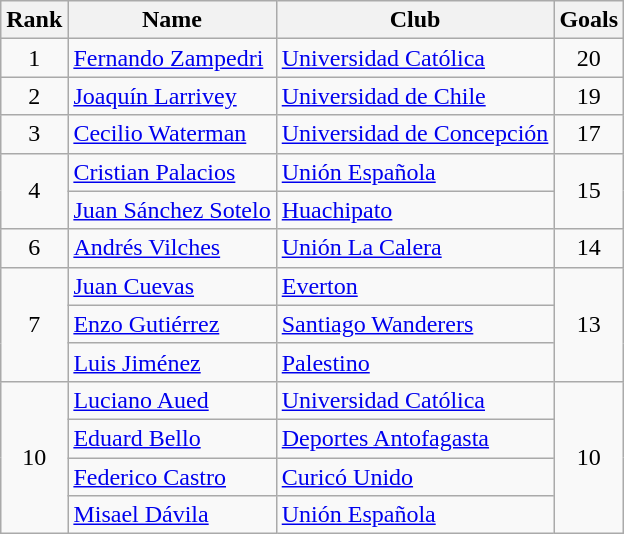<table class="wikitable" border="1">
<tr>
<th>Rank</th>
<th>Name</th>
<th>Club</th>
<th>Goals</th>
</tr>
<tr>
<td align=center>1</td>
<td> <a href='#'>Fernando Zampedri</a></td>
<td><a href='#'>Universidad Católica</a></td>
<td align=center>20</td>
</tr>
<tr>
<td align=center>2</td>
<td> <a href='#'>Joaquín Larrivey</a></td>
<td><a href='#'>Universidad de Chile</a></td>
<td align=center>19</td>
</tr>
<tr>
<td align=center>3</td>
<td> <a href='#'>Cecilio Waterman</a></td>
<td><a href='#'>Universidad de Concepción</a></td>
<td align=center>17</td>
</tr>
<tr>
<td rowspan=2 align=center>4</td>
<td> <a href='#'>Cristian Palacios</a></td>
<td><a href='#'>Unión Española</a></td>
<td rowspan=2 align=center>15</td>
</tr>
<tr>
<td> <a href='#'>Juan Sánchez Sotelo</a></td>
<td><a href='#'>Huachipato</a></td>
</tr>
<tr>
<td align=center>6</td>
<td> <a href='#'>Andrés Vilches</a></td>
<td><a href='#'>Unión La Calera</a></td>
<td align=center>14</td>
</tr>
<tr>
<td rowspan=3 align=center>7</td>
<td> <a href='#'>Juan Cuevas</a></td>
<td><a href='#'>Everton</a></td>
<td rowspan=3 align=center>13</td>
</tr>
<tr>
<td> <a href='#'>Enzo Gutiérrez</a></td>
<td><a href='#'>Santiago Wanderers</a></td>
</tr>
<tr>
<td> <a href='#'>Luis Jiménez</a></td>
<td><a href='#'>Palestino</a></td>
</tr>
<tr>
<td rowspan=4 align=center>10</td>
<td> <a href='#'>Luciano Aued</a></td>
<td><a href='#'>Universidad Católica</a></td>
<td rowspan=4 align=center>10</td>
</tr>
<tr>
<td> <a href='#'>Eduard Bello</a></td>
<td><a href='#'>Deportes Antofagasta</a></td>
</tr>
<tr>
<td> <a href='#'>Federico Castro</a></td>
<td><a href='#'>Curicó Unido</a></td>
</tr>
<tr>
<td> <a href='#'>Misael Dávila</a></td>
<td><a href='#'>Unión Española</a></td>
</tr>
</table>
